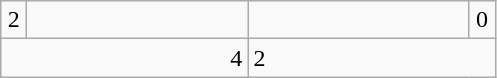<table class=wikitable>
<tr>
<td align=center width=10>2</td>
<td align=center width=140></td>
<td align="center" width="140" !></td>
<td align="center" width="10">0</td>
</tr>
<tr>
<td colspan=2 align=right>4</td>
<td colspan="2">2</td>
</tr>
</table>
